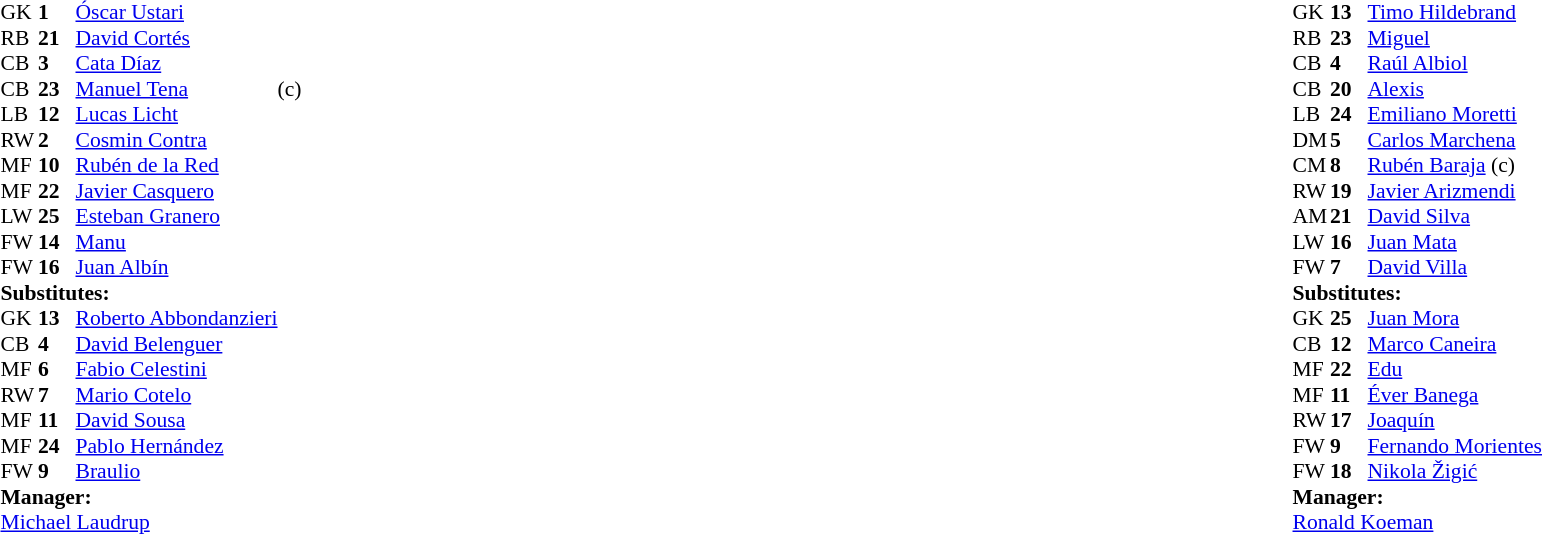<table width="100%">
<tr>
<td valign="top" width="50%"><br><table style="font-size: 90%" cellspacing="0" cellpadding="0">
<tr>
<th width=25></th>
<th width=25></th>
</tr>
<tr>
<td>GK</td>
<td><strong>1</strong></td>
<td> <a href='#'>Óscar Ustari</a></td>
</tr>
<tr>
<td>RB</td>
<td><strong>21</strong></td>
<td> <a href='#'>David Cortés</a></td>
</tr>
<tr>
<td>CB</td>
<td><strong>3</strong></td>
<td> <a href='#'>Cata Díaz</a></td>
<td></td>
</tr>
<tr>
<td>CB</td>
<td><strong>23</strong></td>
<td> <a href='#'>Manuel Tena</a></td>
<td>(c)</td>
<td></td>
</tr>
<tr>
<td>LB</td>
<td><strong>12</strong></td>
<td> <a href='#'>Lucas Licht</a></td>
<td></td>
</tr>
<tr>
<td>RW</td>
<td><strong>2</strong></td>
<td> <a href='#'>Cosmin Contra</a></td>
<td></td>
<td></td>
</tr>
<tr>
<td>MF</td>
<td><strong>10</strong></td>
<td> <a href='#'>Rubén de la Red</a></td>
</tr>
<tr>
<td>MF</td>
<td><strong>22</strong></td>
<td> <a href='#'>Javier Casquero</a></td>
<td></td>
<td></td>
</tr>
<tr>
<td>LW</td>
<td><strong>25</strong></td>
<td> <a href='#'>Esteban Granero</a></td>
<td></td>
</tr>
<tr>
<td>FW</td>
<td><strong>14</strong></td>
<td> <a href='#'>Manu</a></td>
</tr>
<tr>
<td>FW</td>
<td><strong>16</strong></td>
<td> <a href='#'>Juan Albín</a></td>
</tr>
<tr>
<td colspan=3><strong>Substitutes:</strong></td>
</tr>
<tr>
<td>GK</td>
<td><strong>13</strong></td>
<td> <a href='#'>Roberto Abbondanzieri</a></td>
</tr>
<tr>
<td>CB</td>
<td><strong>4</strong></td>
<td> <a href='#'>David Belenguer</a></td>
</tr>
<tr>
<td>MF</td>
<td><strong>6</strong></td>
<td> <a href='#'>Fabio Celestini</a></td>
<td></td>
<td></td>
</tr>
<tr>
<td>RW</td>
<td><strong>7</strong></td>
<td> <a href='#'>Mario Cotelo</a></td>
</tr>
<tr>
<td>MF</td>
<td><strong>11</strong></td>
<td> <a href='#'>David Sousa</a></td>
</tr>
<tr>
<td>MF</td>
<td><strong>24</strong></td>
<td> <a href='#'>Pablo Hernández</a></td>
<td></td>
<td></td>
</tr>
<tr>
<td>FW</td>
<td><strong>9</strong></td>
<td> <a href='#'>Braulio</a></td>
<td></td>
<td></td>
</tr>
<tr>
<td colspan=3><strong>Manager:</strong></td>
</tr>
<tr>
<td colspan=4> <a href='#'>Michael Laudrup</a></td>
</tr>
</table>
</td>
<td valign="top" width="50%"><br><table style="font-size: 90%" cellspacing="0" cellpadding="0" align=center>
<tr>
<th width=25></th>
<th width=25></th>
</tr>
<tr>
<td>GK</td>
<td><strong>13</strong></td>
<td> <a href='#'>Timo Hildebrand</a></td>
</tr>
<tr>
<td>RB</td>
<td><strong>23</strong></td>
<td> <a href='#'>Miguel</a></td>
<td></td>
</tr>
<tr>
<td>CB</td>
<td><strong>4</strong></td>
<td> <a href='#'>Raúl Albiol</a></td>
<td></td>
<td></td>
</tr>
<tr>
<td>CB</td>
<td><strong>20</strong></td>
<td> <a href='#'>Alexis</a></td>
<td></td>
</tr>
<tr>
<td>LB</td>
<td><strong>24</strong></td>
<td> <a href='#'>Emiliano Moretti</a></td>
<td></td>
<td></td>
</tr>
<tr>
<td>DM</td>
<td><strong>5</strong></td>
<td> <a href='#'>Carlos Marchena</a></td>
<td></td>
</tr>
<tr>
<td>CM</td>
<td><strong>8</strong></td>
<td> <a href='#'>Rubén Baraja</a> (c)</td>
</tr>
<tr>
<td>RW</td>
<td><strong>19</strong></td>
<td> <a href='#'>Javier Arizmendi</a></td>
</tr>
<tr>
<td>AM</td>
<td><strong>21</strong></td>
<td> <a href='#'>David Silva</a></td>
</tr>
<tr>
<td>LW</td>
<td><strong>16</strong></td>
<td> <a href='#'>Juan Mata</a></td>
<td></td>
</tr>
<tr>
<td>FW</td>
<td><strong>7</strong></td>
<td> <a href='#'>David Villa</a></td>
<td></td>
<td></td>
</tr>
<tr>
<td colspan=3><strong>Substitutes:</strong></td>
</tr>
<tr>
<td>GK</td>
<td><strong>25</strong></td>
<td> <a href='#'>Juan Mora</a></td>
</tr>
<tr>
<td>CB</td>
<td><strong>12</strong></td>
<td> <a href='#'>Marco Caneira</a></td>
<td></td>
<td></td>
</tr>
<tr>
<td>MF</td>
<td><strong>22</strong></td>
<td> <a href='#'>Edu</a></td>
<td></td>
<td></td>
</tr>
<tr>
<td>MF</td>
<td><strong>11</strong></td>
<td> <a href='#'>Éver Banega</a></td>
</tr>
<tr>
<td>RW</td>
<td><strong>17</strong></td>
<td> <a href='#'>Joaquín</a></td>
</tr>
<tr>
<td>FW</td>
<td><strong>9</strong></td>
<td> <a href='#'>Fernando Morientes</a></td>
<td></td>
<td></td>
</tr>
<tr>
<td>FW</td>
<td><strong>18</strong></td>
<td> <a href='#'>Nikola Žigić</a></td>
</tr>
<tr>
<td colspan=3><strong>Manager:</strong></td>
</tr>
<tr>
<td colspan=4> <a href='#'>Ronald Koeman</a></td>
</tr>
</table>
</td>
</tr>
</table>
